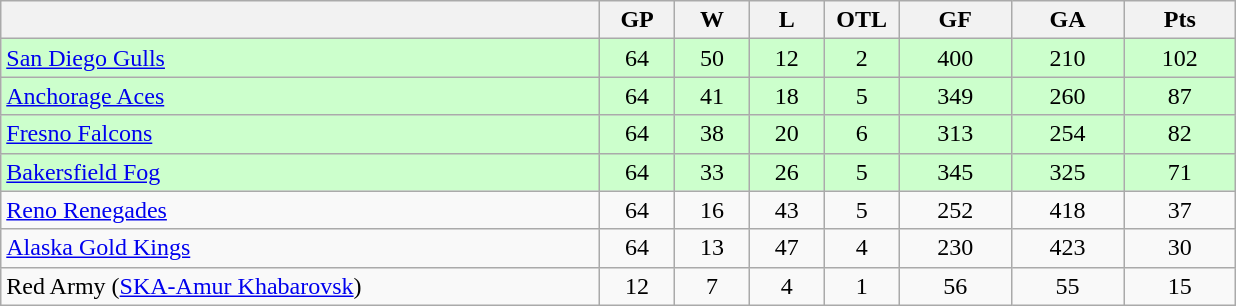<table class="wikitable">
<tr>
<th width="40%"></th>
<th width="5%">GP</th>
<th width="5%">W</th>
<th width="5%">L</th>
<th width="5%">OTL</th>
<th width="7.5%">GF</th>
<th width="7.5%">GA</th>
<th width="7.5%">Pts</th>
</tr>
<tr align="center" bgcolor="#CCFFCC">
<td align="left"><a href='#'>San Diego Gulls</a></td>
<td>64</td>
<td>50</td>
<td>12</td>
<td>2</td>
<td>400</td>
<td>210</td>
<td>102</td>
</tr>
<tr align="center" bgcolor="#CCFFCC">
<td align="left"><a href='#'>Anchorage Aces</a></td>
<td>64</td>
<td>41</td>
<td>18</td>
<td>5</td>
<td>349</td>
<td>260</td>
<td>87</td>
</tr>
<tr align="center" bgcolor="#CCFFCC">
<td align="left"><a href='#'>Fresno Falcons</a></td>
<td>64</td>
<td>38</td>
<td>20</td>
<td>6</td>
<td>313</td>
<td>254</td>
<td>82</td>
</tr>
<tr align="center" bgcolor="#CCFFCC">
<td align="left"><a href='#'>Bakersfield Fog</a></td>
<td>64</td>
<td>33</td>
<td>26</td>
<td>5</td>
<td>345</td>
<td>325</td>
<td>71</td>
</tr>
<tr align="center">
<td align="left"><a href='#'>Reno Renegades</a></td>
<td>64</td>
<td>16</td>
<td>43</td>
<td>5</td>
<td>252</td>
<td>418</td>
<td>37</td>
</tr>
<tr align="center">
<td align="left"><a href='#'>Alaska Gold Kings</a></td>
<td>64</td>
<td>13</td>
<td>47</td>
<td>4</td>
<td>230</td>
<td>423</td>
<td>30</td>
</tr>
<tr align="center">
<td align="left">Red Army (<a href='#'>SKA-Amur Khabarovsk</a>)</td>
<td>12</td>
<td>7</td>
<td>4</td>
<td>1</td>
<td>56</td>
<td>55</td>
<td>15</td>
</tr>
</table>
